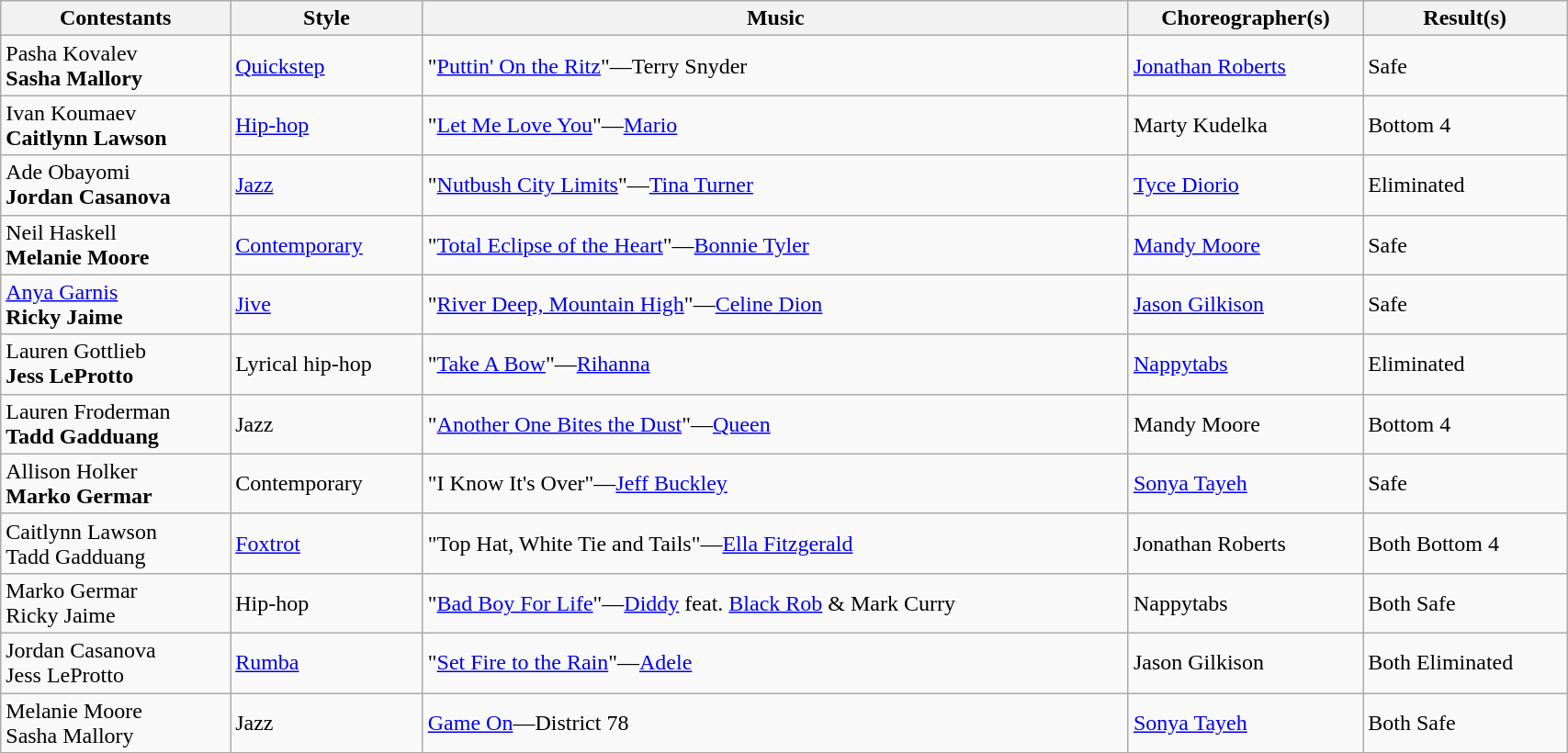<table class="wikitable" style="width:90%;">
<tr>
<th>Contestants</th>
<th>Style</th>
<th>Music</th>
<th>Choreographer(s)</th>
<th>Result(s)</th>
</tr>
<tr>
<td>Pasha Kovalev<br><strong>Sasha Mallory</strong></td>
<td><a href='#'>Quickstep</a></td>
<td>"<a href='#'>Puttin' On the Ritz</a>"—Terry Snyder</td>
<td><a href='#'>Jonathan Roberts</a></td>
<td>Safe</td>
</tr>
<tr>
<td>Ivan Koumaev<br><strong>Caitlynn Lawson</strong></td>
<td><a href='#'>Hip-hop</a></td>
<td>"<a href='#'>Let Me Love You</a>"—<a href='#'>Mario</a></td>
<td>Marty Kudelka</td>
<td>Bottom 4</td>
</tr>
<tr>
<td>Ade Obayomi<br><strong>Jordan Casanova</strong></td>
<td><a href='#'>Jazz</a></td>
<td>"<a href='#'>Nutbush City Limits</a>"—<a href='#'>Tina Turner</a></td>
<td><a href='#'>Tyce Diorio</a></td>
<td>Eliminated</td>
</tr>
<tr>
<td>Neil Haskell<br><strong>Melanie Moore</strong></td>
<td><a href='#'>Contemporary</a></td>
<td>"<a href='#'>Total Eclipse of the Heart</a>"—<a href='#'>Bonnie Tyler</a></td>
<td><a href='#'>Mandy Moore</a></td>
<td>Safe</td>
</tr>
<tr>
<td><a href='#'>Anya Garnis</a><br><strong>Ricky Jaime</strong></td>
<td><a href='#'>Jive</a></td>
<td>"<a href='#'>River Deep, Mountain High</a>"—<a href='#'>Celine Dion</a></td>
<td><a href='#'>Jason Gilkison</a></td>
<td>Safe</td>
</tr>
<tr>
<td>Lauren Gottlieb<br><strong>Jess LeProtto</strong></td>
<td>Lyrical hip-hop</td>
<td>"<a href='#'>Take A Bow</a>"—<a href='#'>Rihanna</a></td>
<td><a href='#'>Nappytabs</a></td>
<td>Eliminated</td>
</tr>
<tr>
<td>Lauren Froderman<br><strong>Tadd Gadduang</strong></td>
<td>Jazz</td>
<td>"<a href='#'>Another One Bites the Dust</a>"—<a href='#'>Queen</a></td>
<td>Mandy Moore</td>
<td>Bottom 4</td>
</tr>
<tr>
<td>Allison Holker<br><strong>Marko Germar</strong></td>
<td>Contemporary</td>
<td>"I Know It's Over"—<a href='#'>Jeff Buckley</a></td>
<td><a href='#'>Sonya Tayeh</a></td>
<td>Safe</td>
</tr>
<tr>
<td>Caitlynn Lawson<br>Tadd Gadduang</td>
<td><a href='#'>Foxtrot</a></td>
<td>"Top Hat, White Tie and Tails"—<a href='#'>Ella Fitzgerald</a></td>
<td>Jonathan Roberts</td>
<td>Both Bottom 4</td>
</tr>
<tr>
<td>Marko Germar<br>Ricky Jaime</td>
<td>Hip-hop</td>
<td>"<a href='#'>Bad Boy For Life</a>"—<a href='#'>Diddy</a> feat. <a href='#'>Black Rob</a> & Mark Curry</td>
<td>Nappytabs</td>
<td>Both Safe</td>
</tr>
<tr>
<td>Jordan Casanova<br>Jess LeProtto</td>
<td><a href='#'>Rumba</a></td>
<td>"<a href='#'>Set Fire to the Rain</a>"—<a href='#'>Adele</a></td>
<td>Jason Gilkison</td>
<td>Both Eliminated</td>
</tr>
<tr>
<td>Melanie Moore<br>Sasha Mallory</td>
<td>Jazz</td>
<td><a href='#'>Game On</a>—District 78</td>
<td><a href='#'>Sonya Tayeh</a></td>
<td>Both Safe</td>
</tr>
</table>
